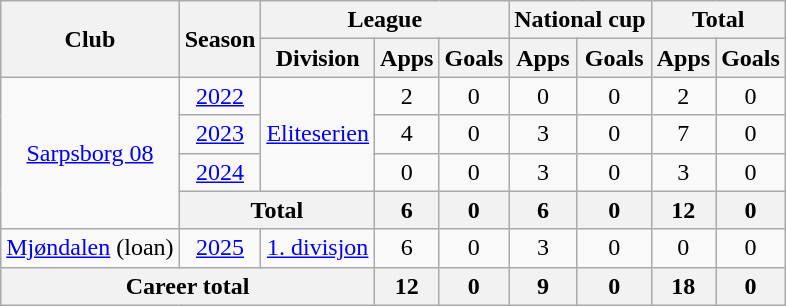<table class="wikitable" style="text-align: center">
<tr>
<th rowspan="2">Club</th>
<th rowspan="2">Season</th>
<th colspan="3">League</th>
<th colspan="2">National cup</th>
<th colspan="2">Total</th>
</tr>
<tr>
<th>Division</th>
<th>Apps</th>
<th>Goals</th>
<th>Apps</th>
<th>Goals</th>
<th>Apps</th>
<th>Goals</th>
</tr>
<tr>
<td rowspan="4"><a href='#'>Sarpsborg 08</a></td>
<td><a href='#'>2022</a></td>
<td rowspan="3"><a href='#'>Eliteserien</a></td>
<td>2</td>
<td>0</td>
<td>0</td>
<td>0</td>
<td>2</td>
<td>0</td>
</tr>
<tr>
<td><a href='#'>2023</a></td>
<td>4</td>
<td>0</td>
<td>3</td>
<td>0</td>
<td>7</td>
<td>0</td>
</tr>
<tr>
<td><a href='#'>2024</a></td>
<td>0</td>
<td>0</td>
<td>3</td>
<td>0</td>
<td>3</td>
<td>0</td>
</tr>
<tr>
<th colspan="2">Total</th>
<th>6</th>
<th>0</th>
<th>6</th>
<th>0</th>
<th>12</th>
<th>0</th>
</tr>
<tr>
<td rowspan="1"><a href='#'>Mjøndalen</a> (loan)</td>
<td><a href='#'>2025</a></td>
<td rowspan="1"><a href='#'>1. divisjon</a></td>
<td>6</td>
<td>0</td>
<td>3</td>
<td>0</td>
<td>0</td>
<td>0</td>
</tr>
<tr>
<th colspan="3">Career total</th>
<th>12</th>
<th>0</th>
<th>9</th>
<th>0</th>
<th>18</th>
<th>0</th>
</tr>
</table>
